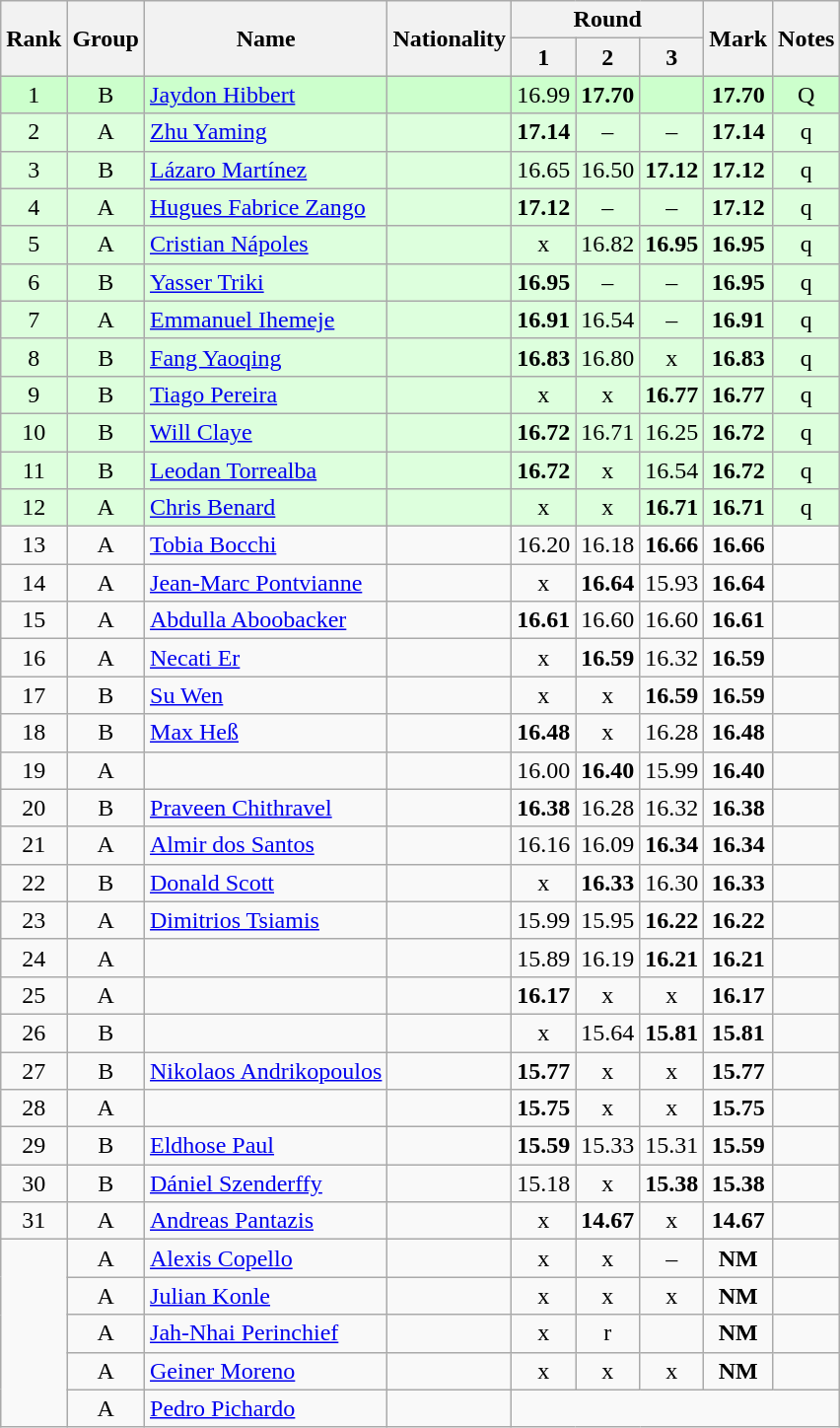<table class="wikitable sortable" style="text-align:center">
<tr>
<th rowspan=2>Rank</th>
<th rowspan=2>Group</th>
<th rowspan=2>Name</th>
<th rowspan=2>Nationality</th>
<th colspan=3>Round</th>
<th rowspan=2>Mark</th>
<th rowspan=2>Notes</th>
</tr>
<tr>
<th>1</th>
<th>2</th>
<th>3</th>
</tr>
<tr bgcolor=ccffcc>
<td>1</td>
<td>B</td>
<td align=left><a href='#'>Jaydon Hibbert</a></td>
<td align=left></td>
<td>16.99</td>
<td><strong>17.70</strong></td>
<td></td>
<td><strong>17.70</strong></td>
<td>Q</td>
</tr>
<tr bgcolor=ddffdd>
<td>2</td>
<td>A</td>
<td align=left><a href='#'>Zhu Yaming</a></td>
<td align=left></td>
<td><strong>17.14</strong></td>
<td>–</td>
<td>–</td>
<td><strong>17.14</strong></td>
<td>q</td>
</tr>
<tr bgcolor=ddffdd>
<td>3</td>
<td>B</td>
<td align=left><a href='#'>Lázaro Martínez</a></td>
<td align=left></td>
<td>16.65</td>
<td>16.50</td>
<td><strong>17.12</strong></td>
<td><strong>17.12</strong></td>
<td>q</td>
</tr>
<tr bgcolor=ddffdd>
<td>4</td>
<td>A</td>
<td align=left><a href='#'>Hugues Fabrice Zango</a></td>
<td align=left></td>
<td><strong>17.12</strong></td>
<td>–</td>
<td>–</td>
<td><strong>17.12</strong></td>
<td>q</td>
</tr>
<tr bgcolor=ddffdd>
<td>5</td>
<td>A</td>
<td align=left><a href='#'>Cristian Nápoles</a></td>
<td align=left></td>
<td>x</td>
<td>16.82</td>
<td><strong>16.95</strong></td>
<td><strong>16.95</strong></td>
<td>q</td>
</tr>
<tr bgcolor=ddffdd>
<td>6</td>
<td>B</td>
<td align=left><a href='#'>Yasser Triki</a></td>
<td align=left></td>
<td><strong>16.95</strong></td>
<td>–</td>
<td>–</td>
<td><strong>16.95</strong></td>
<td>q</td>
</tr>
<tr bgcolor=ddffdd>
<td>7</td>
<td>A</td>
<td align=left><a href='#'>Emmanuel Ihemeje</a></td>
<td align=left></td>
<td><strong>16.91</strong></td>
<td>16.54</td>
<td>–</td>
<td><strong>16.91</strong></td>
<td>q</td>
</tr>
<tr bgcolor=ddffdd>
<td>8</td>
<td>B</td>
<td align=left><a href='#'>Fang Yaoqing</a></td>
<td align=left></td>
<td><strong>16.83</strong></td>
<td>16.80</td>
<td>x</td>
<td><strong>16.83</strong></td>
<td>q</td>
</tr>
<tr bgcolor=ddffdd>
<td>9</td>
<td>B</td>
<td align=left><a href='#'>Tiago Pereira</a></td>
<td align=left></td>
<td>x</td>
<td>x</td>
<td><strong>16.77</strong></td>
<td><strong>16.77</strong></td>
<td>q</td>
</tr>
<tr bgcolor=ddffdd>
<td>10</td>
<td>B</td>
<td align=left><a href='#'>Will Claye</a></td>
<td align=left></td>
<td><strong>16.72</strong></td>
<td>16.71</td>
<td>16.25</td>
<td><strong>16.72</strong></td>
<td>q</td>
</tr>
<tr bgcolor=ddffdd>
<td>11</td>
<td>B</td>
<td align=left><a href='#'>Leodan Torrealba</a></td>
<td align=left></td>
<td><strong>16.72</strong></td>
<td>x</td>
<td>16.54</td>
<td><strong>16.72</strong></td>
<td>q</td>
</tr>
<tr bgcolor=ddffdd>
<td>12</td>
<td>A</td>
<td align=left><a href='#'>Chris Benard</a></td>
<td align=left></td>
<td>x</td>
<td>x</td>
<td><strong>16.71</strong></td>
<td><strong>16.71</strong></td>
<td>q</td>
</tr>
<tr>
<td>13</td>
<td>A</td>
<td align=left><a href='#'>Tobia Bocchi</a></td>
<td align=left></td>
<td>16.20</td>
<td>16.18</td>
<td><strong>16.66</strong></td>
<td><strong>16.66</strong></td>
<td></td>
</tr>
<tr>
<td>14</td>
<td>A</td>
<td align=left><a href='#'>Jean-Marc Pontvianne</a></td>
<td align=left></td>
<td>x</td>
<td><strong>16.64</strong></td>
<td>15.93</td>
<td><strong>16.64</strong></td>
<td></td>
</tr>
<tr>
<td>15</td>
<td>A</td>
<td align=left><a href='#'>Abdulla Aboobacker</a></td>
<td align=left></td>
<td><strong>16.61</strong></td>
<td>16.60</td>
<td>16.60</td>
<td><strong>16.61</strong></td>
<td></td>
</tr>
<tr>
<td>16</td>
<td>A</td>
<td align=left><a href='#'>Necati Er</a></td>
<td align=left></td>
<td>x</td>
<td><strong>16.59</strong></td>
<td>16.32</td>
<td><strong>16.59</strong></td>
<td></td>
</tr>
<tr>
<td>17</td>
<td>B</td>
<td align=left><a href='#'>Su Wen</a></td>
<td align=left></td>
<td>x</td>
<td>x</td>
<td><strong>16.59</strong></td>
<td><strong>16.59</strong></td>
<td></td>
</tr>
<tr>
<td>18</td>
<td>B</td>
<td align=left><a href='#'>Max Heß</a></td>
<td align=left></td>
<td><strong>16.48</strong></td>
<td>x</td>
<td>16.28</td>
<td><strong>16.48</strong></td>
<td></td>
</tr>
<tr>
<td>19</td>
<td>A</td>
<td align=left></td>
<td align=left></td>
<td>16.00</td>
<td><strong>16.40</strong></td>
<td>15.99</td>
<td><strong>16.40</strong></td>
<td></td>
</tr>
<tr>
<td>20</td>
<td>B</td>
<td align=left><a href='#'>Praveen Chithravel</a></td>
<td align=left></td>
<td><strong>16.38</strong></td>
<td>16.28</td>
<td>16.32</td>
<td><strong>16.38</strong></td>
<td></td>
</tr>
<tr>
<td>21</td>
<td>A</td>
<td align=left><a href='#'>Almir dos Santos</a></td>
<td align=left></td>
<td>16.16</td>
<td>16.09</td>
<td><strong>16.34</strong></td>
<td><strong>16.34</strong></td>
<td></td>
</tr>
<tr>
<td>22</td>
<td>B</td>
<td align=left><a href='#'>Donald Scott</a></td>
<td align=left></td>
<td>x</td>
<td><strong>16.33</strong></td>
<td>16.30</td>
<td><strong>16.33</strong></td>
<td></td>
</tr>
<tr>
<td>23</td>
<td>A</td>
<td align=left><a href='#'>Dimitrios Tsiamis</a></td>
<td align=left></td>
<td>15.99</td>
<td>15.95</td>
<td><strong>16.22</strong></td>
<td><strong>16.22</strong></td>
<td></td>
</tr>
<tr>
<td>24</td>
<td>A</td>
<td align=left></td>
<td align=left></td>
<td>15.89</td>
<td>16.19</td>
<td><strong>16.21</strong></td>
<td><strong>16.21</strong></td>
<td></td>
</tr>
<tr>
<td>25</td>
<td>A</td>
<td align=left></td>
<td align=left></td>
<td><strong>16.17</strong></td>
<td>x</td>
<td>x</td>
<td><strong>16.17</strong></td>
<td></td>
</tr>
<tr>
<td>26</td>
<td>B</td>
<td align=left></td>
<td align=left></td>
<td>x</td>
<td>15.64</td>
<td><strong>15.81</strong></td>
<td><strong>15.81</strong></td>
<td></td>
</tr>
<tr>
<td>27</td>
<td>B</td>
<td align=left><a href='#'>Nikolaos Andrikopoulos</a></td>
<td align=left></td>
<td><strong>15.77</strong></td>
<td>x</td>
<td>x</td>
<td><strong>15.77</strong></td>
<td></td>
</tr>
<tr>
<td>28</td>
<td>A</td>
<td align=left></td>
<td align=left></td>
<td><strong>15.75</strong></td>
<td>x</td>
<td>x</td>
<td><strong>15.75</strong></td>
<td></td>
</tr>
<tr>
<td>29</td>
<td>B</td>
<td align=left><a href='#'>Eldhose Paul</a></td>
<td align=left></td>
<td><strong>15.59</strong></td>
<td>15.33</td>
<td>15.31</td>
<td><strong>15.59</strong></td>
<td></td>
</tr>
<tr>
<td>30</td>
<td>B</td>
<td align=left><a href='#'>Dániel Szenderffy</a></td>
<td align=left></td>
<td>15.18</td>
<td>x</td>
<td><strong>15.38</strong></td>
<td><strong>15.38</strong></td>
<td></td>
</tr>
<tr>
<td>31</td>
<td>A</td>
<td align=left><a href='#'>Andreas Pantazis</a></td>
<td align=left></td>
<td>x</td>
<td><strong>14.67</strong></td>
<td>x</td>
<td><strong>14.67</strong></td>
<td></td>
</tr>
<tr>
<td rowspan=5></td>
<td>A</td>
<td align=left><a href='#'>Alexis Copello</a></td>
<td align=left></td>
<td>x</td>
<td>x</td>
<td>–</td>
<td><strong>NM</strong></td>
<td></td>
</tr>
<tr>
<td>A</td>
<td align=left><a href='#'>Julian Konle</a></td>
<td align=left></td>
<td>x</td>
<td>x</td>
<td>x</td>
<td><strong>NM</strong></td>
<td></td>
</tr>
<tr>
<td>A</td>
<td align=left><a href='#'>Jah-Nhai Perinchief</a></td>
<td align=left></td>
<td>x</td>
<td>r</td>
<td></td>
<td><strong>NM</strong></td>
<td></td>
</tr>
<tr>
<td>A</td>
<td align=left><a href='#'>Geiner Moreno</a></td>
<td align=left></td>
<td>x</td>
<td>x</td>
<td>x</td>
<td><strong>NM</strong></td>
<td></td>
</tr>
<tr>
<td>A</td>
<td align=left><a href='#'>Pedro Pichardo</a></td>
<td align=left></td>
<td colspan=5></td>
</tr>
</table>
